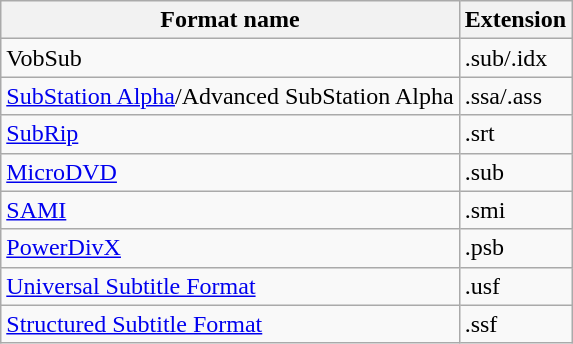<table class="wikitable">
<tr>
<th>Format name</th>
<th>Extension</th>
</tr>
<tr>
<td>VobSub</td>
<td>.sub/.idx</td>
</tr>
<tr>
<td><a href='#'>SubStation Alpha</a>/Advanced SubStation Alpha</td>
<td>.ssa/.ass</td>
</tr>
<tr>
<td><a href='#'>SubRip</a></td>
<td>.srt</td>
</tr>
<tr>
<td><a href='#'>MicroDVD</a></td>
<td>.sub</td>
</tr>
<tr>
<td><a href='#'>SAMI</a></td>
<td>.smi</td>
</tr>
<tr>
<td><a href='#'>PowerDivX</a></td>
<td>.psb</td>
</tr>
<tr>
<td><a href='#'>Universal Subtitle Format</a></td>
<td>.usf</td>
</tr>
<tr>
<td><a href='#'>Structured Subtitle Format</a></td>
<td>.ssf</td>
</tr>
</table>
